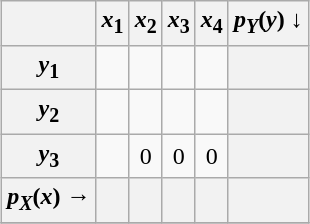<table class="wikitable" style="text-align: center; margin: 1em auto;">
<tr>
<th></th>
<th><em>x</em><sub>1</sub></th>
<th><em>x</em><sub>2</sub></th>
<th><em>x</em><sub>3</sub></th>
<th><em>x</em><sub>4</sub></th>
<th><em>p<sub>Y</sub></em>(<em>y</em>) ↓</th>
</tr>
<tr>
<th><em>y</em><sub>1</sub></th>
<td></td>
<td></td>
<td></td>
<td></td>
<th></th>
</tr>
<tr>
<th><em>y</em><sub>2</sub></th>
<td></td>
<td></td>
<td></td>
<td></td>
<th></th>
</tr>
<tr>
<th><em>y</em><sub>3</sub></th>
<td></td>
<td>0</td>
<td>0</td>
<td>0</td>
<th></th>
</tr>
<tr>
<th><em>p<sub>X</sub></em>(<em>x</em>) →</th>
<th></th>
<th></th>
<th></th>
<th></th>
<th></th>
</tr>
<tr>
</tr>
</table>
